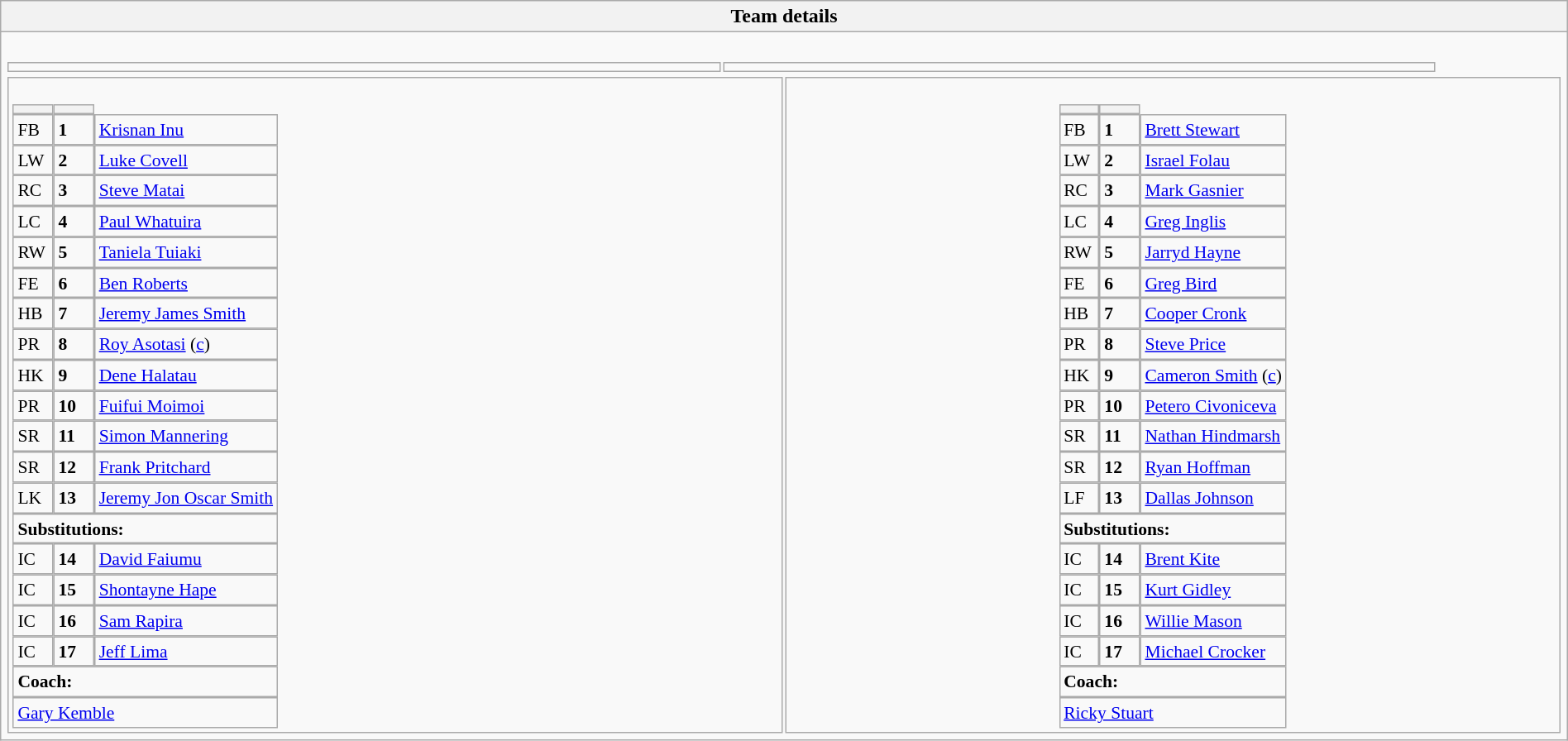<table style="width:100%" class="wikitable collapsible collapsed">
<tr>
<th>Team details</th>
</tr>
<tr>
<td><br><table width=92%>
<tr>
<td></td>
<td></td>
</tr>
</table>
<table width="100%">
<tr>
<td valign="top" width="50%"><br><table style="font-size: 90%" cellspacing="0" cellpadding="0">
<tr>
<th width="25"></th>
<th width="25"></th>
</tr>
<tr>
<td>FB</td>
<td><strong>1</strong></td>
<td><a href='#'>Krisnan Inu</a></td>
</tr>
<tr>
<td>LW</td>
<td><strong>2</strong></td>
<td><a href='#'>Luke Covell</a></td>
</tr>
<tr>
<td>RC</td>
<td><strong>3</strong></td>
<td><a href='#'>Steve Matai</a></td>
</tr>
<tr>
<td>LC</td>
<td><strong>4</strong></td>
<td><a href='#'>Paul Whatuira</a></td>
</tr>
<tr>
<td>RW</td>
<td><strong>5</strong></td>
<td><a href='#'>Taniela Tuiaki</a></td>
</tr>
<tr>
<td>FE</td>
<td><strong>6</strong></td>
<td><a href='#'>Ben Roberts</a></td>
</tr>
<tr>
<td>HB</td>
<td><strong>7</strong></td>
<td><a href='#'>Jeremy James Smith</a></td>
</tr>
<tr>
<td>PR</td>
<td><strong>8</strong></td>
<td><a href='#'>Roy Asotasi</a> (<a href='#'>c</a>)</td>
</tr>
<tr>
<td>HK</td>
<td><strong>9</strong></td>
<td><a href='#'>Dene Halatau</a></td>
</tr>
<tr>
<td>PR</td>
<td><strong>10</strong></td>
<td><a href='#'>Fuifui Moimoi</a></td>
</tr>
<tr>
<td>SR</td>
<td><strong>11</strong></td>
<td><a href='#'>Simon Mannering</a></td>
</tr>
<tr>
<td>SR</td>
<td><strong>12</strong></td>
<td><a href='#'>Frank Pritchard</a></td>
</tr>
<tr>
<td>LK</td>
<td><strong>13</strong></td>
<td><a href='#'>Jeremy Jon Oscar Smith</a></td>
</tr>
<tr>
<td colspan=3><strong>Substitutions:</strong></td>
</tr>
<tr>
<td>IC</td>
<td><strong>14</strong></td>
<td><a href='#'>David Faiumu</a></td>
</tr>
<tr>
<td>IC</td>
<td><strong>15</strong></td>
<td><a href='#'>Shontayne Hape</a></td>
</tr>
<tr>
<td>IC</td>
<td><strong>16</strong></td>
<td><a href='#'>Sam Rapira</a></td>
</tr>
<tr>
<td>IC</td>
<td><strong>17</strong></td>
<td><a href='#'>Jeff Lima</a></td>
</tr>
<tr>
<td colspan=3><strong>Coach:</strong></td>
</tr>
<tr>
<td colspan="4"> <a href='#'>Gary Kemble</a></td>
</tr>
</table>
</td>
<td valign="top" width="50%"><br><table style="font-size: 90%" cellspacing="0" cellpadding="0" align="center">
<tr>
<th width="25"></th>
<th width="25"></th>
</tr>
<tr>
<td>FB</td>
<td><strong>1</strong></td>
<td><a href='#'>Brett Stewart</a></td>
</tr>
<tr>
<td>LW</td>
<td><strong>2</strong></td>
<td><a href='#'>Israel Folau</a></td>
</tr>
<tr>
<td>RC</td>
<td><strong>3</strong></td>
<td><a href='#'>Mark Gasnier</a></td>
</tr>
<tr>
<td>LC</td>
<td><strong>4</strong></td>
<td><a href='#'>Greg Inglis</a></td>
</tr>
<tr>
<td>RW</td>
<td><strong>5</strong></td>
<td><a href='#'>Jarryd Hayne</a></td>
</tr>
<tr>
<td>FE</td>
<td><strong>6</strong></td>
<td><a href='#'>Greg Bird</a></td>
</tr>
<tr>
<td>HB</td>
<td><strong>7</strong></td>
<td><a href='#'>Cooper Cronk</a></td>
</tr>
<tr>
<td>PR</td>
<td><strong>8</strong></td>
<td><a href='#'>Steve Price</a></td>
</tr>
<tr>
<td>HK</td>
<td><strong>9</strong></td>
<td><a href='#'>Cameron Smith</a> (<a href='#'>c</a>)</td>
</tr>
<tr>
<td>PR</td>
<td><strong>10</strong></td>
<td><a href='#'>Petero Civoniceva</a></td>
</tr>
<tr>
<td>SR</td>
<td><strong>11</strong></td>
<td><a href='#'>Nathan Hindmarsh</a></td>
</tr>
<tr>
<td>SR</td>
<td><strong>12</strong></td>
<td><a href='#'>Ryan Hoffman</a></td>
</tr>
<tr>
<td>LF</td>
<td><strong>13</strong></td>
<td><a href='#'>Dallas Johnson</a></td>
</tr>
<tr>
<td colspan=3><strong>Substitutions:</strong></td>
</tr>
<tr>
<td>IC</td>
<td><strong>14</strong></td>
<td><a href='#'>Brent Kite</a></td>
</tr>
<tr>
<td>IC</td>
<td><strong>15</strong></td>
<td><a href='#'>Kurt Gidley</a></td>
</tr>
<tr>
<td>IC</td>
<td><strong>16</strong></td>
<td><a href='#'>Willie Mason</a></td>
</tr>
<tr>
<td>IC</td>
<td><strong>17</strong></td>
<td><a href='#'>Michael Crocker</a></td>
</tr>
<tr>
<td colspan=3><strong>Coach:</strong></td>
</tr>
<tr>
<td colspan="4"> <a href='#'>Ricky Stuart</a></td>
</tr>
</table>
</td>
</tr>
</table>
</td>
</tr>
</table>
